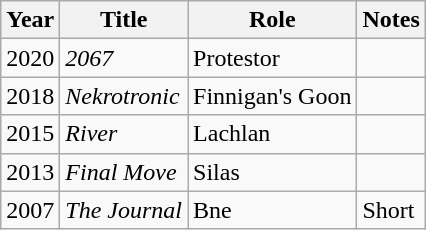<table class="wikitable">
<tr>
<th>Year</th>
<th>Title</th>
<th>Role</th>
<th>Notes</th>
</tr>
<tr>
<td>2020</td>
<td><em>2067</em></td>
<td>Protestor</td>
<td></td>
</tr>
<tr>
<td>2018</td>
<td><em>Nekrotronic</em></td>
<td>Finnigan's Goon</td>
<td></td>
</tr>
<tr>
<td>2015</td>
<td><em>River</em></td>
<td>Lachlan</td>
<td></td>
</tr>
<tr>
<td>2013</td>
<td><em>Final Move</em></td>
<td>Silas</td>
<td></td>
</tr>
<tr>
<td>2007</td>
<td><em>The Journal</em></td>
<td>Bne</td>
<td>Short</td>
</tr>
</table>
